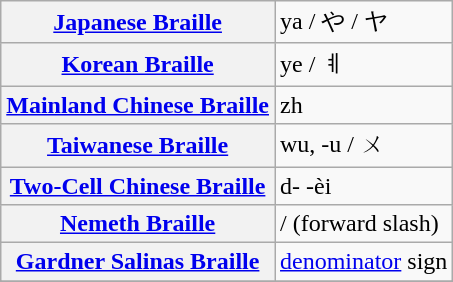<table class="wikitable">
<tr>
<th align=left><a href='#'>Japanese Braille</a></th>
<td>ya / や / ヤ </td>
</tr>
<tr>
<th align=left><a href='#'>Korean Braille</a></th>
<td>ye / ㅖ </td>
</tr>
<tr>
<th align=left><a href='#'>Mainland Chinese Braille</a></th>
<td>zh </td>
</tr>
<tr>
<th align=left><a href='#'>Taiwanese Braille</a></th>
<td>wu, -u / ㄨ</td>
</tr>
<tr>
<th align=left><a href='#'>Two-Cell Chinese Braille</a></th>
<td>d- -èi</td>
</tr>
<tr>
<th align=left><a href='#'>Nemeth Braille</a></th>
<td>/ (forward slash) </td>
</tr>
<tr>
<th align=left><a href='#'>Gardner Salinas Braille</a></th>
<td><a href='#'>denominator</a> sign </td>
</tr>
<tr>
</tr>
<tr>
</tr>
</table>
